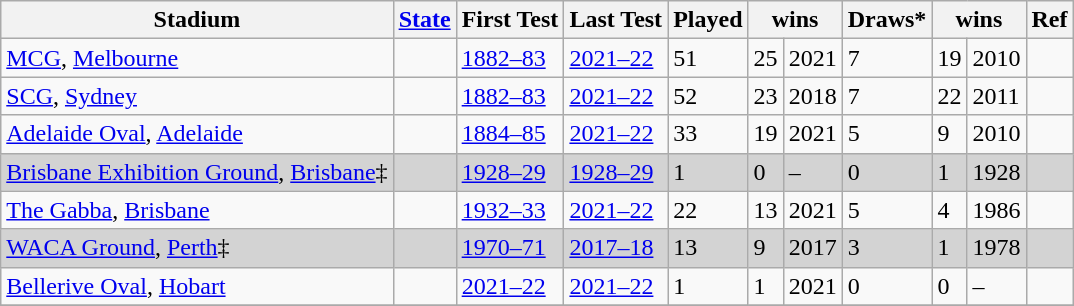<table class="wikitable sticky-header defaultcenter col1left col2left">
<tr>
<th scope="col">Stadium</th>
<th scope="col"><a href='#'>State</a></th>
<th scope="col">First Test</th>
<th scope="col">Last Test</th>
<th scope="colgroup">Played</th>
<th scope="col" colspan=2> wins</th>
<th scope="col">Draws*</th>
<th scope="colgroup" colspan=2> wins</th>
<th scope="col">Ref</th>
</tr>
<tr>
<td><a href='#'>MCG</a>, <a href='#'>Melbourne</a></td>
<td></td>
<td><a href='#'>1882–83</a></td>
<td><a href='#'>2021–22</a></td>
<td>51</td>
<td>25</td>
<td>2021</td>
<td>7</td>
<td>19</td>
<td>2010</td>
<td></td>
</tr>
<tr>
<td><a href='#'>SCG</a>, <a href='#'>Sydney</a></td>
<td></td>
<td><a href='#'>1882–83</a></td>
<td><a href='#'>2021–22</a></td>
<td>52</td>
<td>23</td>
<td>2018</td>
<td>7</td>
<td>22</td>
<td>2011</td>
<td></td>
</tr>
<tr>
<td><a href='#'>Adelaide Oval</a>, <a href='#'>Adelaide</a></td>
<td></td>
<td><a href='#'>1884–85</a></td>
<td><a href='#'>2021–22</a></td>
<td>33</td>
<td>19</td>
<td>2021</td>
<td>5</td>
<td>9</td>
<td>2010</td>
<td></td>
</tr>
<tr bgcolor=LightGrey>
<td align=left><a href='#'>Brisbane Exhibition Ground</a>, <a href='#'>Brisbane</a>‡</td>
<td align=left></td>
<td><a href='#'>1928–29</a></td>
<td><a href='#'>1928–29</a></td>
<td>1</td>
<td>0</td>
<td>–</td>
<td>0</td>
<td>1</td>
<td>1928</td>
<td></td>
</tr>
<tr>
<td><a href='#'>The Gabba</a>, <a href='#'>Brisbane</a></td>
<td></td>
<td><a href='#'>1932–33</a></td>
<td><a href='#'>2021–22</a></td>
<td>22</td>
<td>13</td>
<td>2021</td>
<td>5</td>
<td>4</td>
<td>1986</td>
<td></td>
</tr>
<tr bgcolor=LightGrey>
<td><a href='#'>WACA Ground</a>, <a href='#'>Perth</a>‡</td>
<td></td>
<td><a href='#'>1970–71</a></td>
<td><a href='#'>2017–18</a></td>
<td>13</td>
<td>9</td>
<td>2017</td>
<td>3</td>
<td>1</td>
<td>1978</td>
<td></td>
</tr>
<tr>
<td><a href='#'>Bellerive Oval</a>, <a href='#'>Hobart</a></td>
<td></td>
<td><a href='#'>2021–22</a></td>
<td><a href='#'>2021–22</a></td>
<td>1</td>
<td>1</td>
<td>2021</td>
<td>0</td>
<td>0</td>
<td>–</td>
<td></td>
</tr>
<tr>
</tr>
</table>
